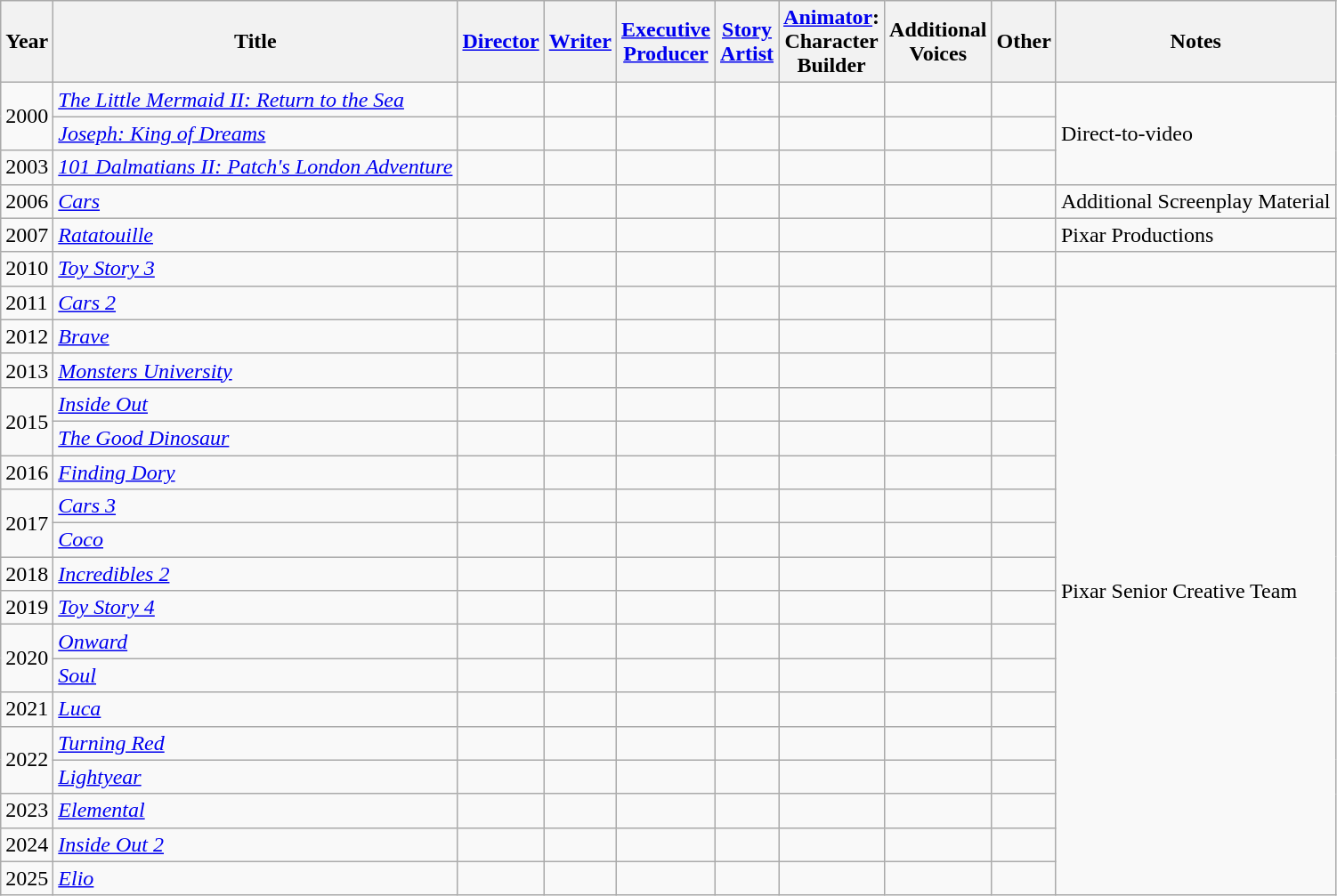<table class="wikitable">
<tr>
<th>Year</th>
<th>Title</th>
<th><a href='#'>Director</a></th>
<th><a href='#'>Writer</a></th>
<th><a href='#'>Executive<br>Producer</a></th>
<th><a href='#'>Story<br>Artist</a></th>
<th><a href='#'>Animator</a>:<br>Character<br>Builder</th>
<th>Additional<br>Voices</th>
<th>Other</th>
<th>Notes</th>
</tr>
<tr>
<td rowspan="2">2000</td>
<td><em><a href='#'>The Little Mermaid II: Return to the Sea</a></em></td>
<td></td>
<td></td>
<td></td>
<td></td>
<td></td>
<td></td>
<td></td>
<td rowspan="3">Direct-to-video</td>
</tr>
<tr>
<td><em><a href='#'>Joseph: King of Dreams</a></em></td>
<td></td>
<td></td>
<td></td>
<td></td>
<td></td>
<td></td>
<td></td>
</tr>
<tr>
<td>2003</td>
<td><em><a href='#'>101 Dalmatians II: Patch's London Adventure</a></em></td>
<td></td>
<td></td>
<td></td>
<td></td>
<td></td>
<td></td>
<td></td>
</tr>
<tr>
<td>2006</td>
<td><em><a href='#'>Cars</a></em></td>
<td></td>
<td></td>
<td></td>
<td></td>
<td></td>
<td></td>
<td></td>
<td>Additional Screenplay Material</td>
</tr>
<tr>
<td>2007</td>
<td><em><a href='#'>Ratatouille</a></em></td>
<td></td>
<td></td>
<td></td>
<td></td>
<td></td>
<td></td>
<td></td>
<td>Pixar Productions</td>
</tr>
<tr>
<td>2010</td>
<td><em><a href='#'>Toy Story 3</a></em></td>
<td></td>
<td></td>
<td></td>
<td></td>
<td></td>
<td></td>
<td></td>
<td></td>
</tr>
<tr>
<td>2011</td>
<td><em><a href='#'>Cars 2</a></em></td>
<td></td>
<td></td>
<td></td>
<td></td>
<td></td>
<td></td>
<td></td>
<td rowspan="18">Pixar Senior Creative Team</td>
</tr>
<tr>
<td>2012</td>
<td><em><a href='#'>Brave</a></em></td>
<td></td>
<td></td>
<td></td>
<td></td>
<td></td>
<td></td>
<td></td>
</tr>
<tr>
<td>2013</td>
<td><em><a href='#'>Monsters University</a></em></td>
<td></td>
<td></td>
<td></td>
<td></td>
<td></td>
<td></td>
<td></td>
</tr>
<tr>
<td rowspan="2">2015</td>
<td><em><a href='#'>Inside Out</a></em></td>
<td></td>
<td></td>
<td></td>
<td></td>
<td></td>
<td></td>
<td></td>
</tr>
<tr>
<td><em><a href='#'>The Good Dinosaur</a></em></td>
<td></td>
<td></td>
<td></td>
<td></td>
<td></td>
<td></td>
<td></td>
</tr>
<tr>
<td>2016</td>
<td><em><a href='#'>Finding Dory</a></em></td>
<td></td>
<td></td>
<td></td>
<td></td>
<td></td>
<td></td>
<td></td>
</tr>
<tr>
<td rowspan="2">2017</td>
<td><em><a href='#'>Cars 3</a></em></td>
<td></td>
<td></td>
<td></td>
<td></td>
<td></td>
<td></td>
<td></td>
</tr>
<tr>
<td><em><a href='#'>Coco</a></em></td>
<td></td>
<td></td>
<td></td>
<td></td>
<td></td>
<td></td>
<td></td>
</tr>
<tr>
<td>2018</td>
<td><em><a href='#'>Incredibles 2</a></em></td>
<td></td>
<td></td>
<td></td>
<td></td>
<td></td>
<td></td>
<td></td>
</tr>
<tr>
<td>2019</td>
<td><em><a href='#'>Toy Story 4</a></em></td>
<td></td>
<td></td>
<td></td>
<td></td>
<td></td>
<td></td>
<td></td>
</tr>
<tr>
<td rowspan="2">2020</td>
<td><em><a href='#'>Onward</a></em></td>
<td></td>
<td></td>
<td></td>
<td></td>
<td></td>
<td></td>
<td></td>
</tr>
<tr>
<td><em><a href='#'>Soul</a></em></td>
<td></td>
<td></td>
<td></td>
<td></td>
<td></td>
<td></td>
<td></td>
</tr>
<tr>
<td>2021</td>
<td><em><a href='#'>Luca</a></em></td>
<td></td>
<td></td>
<td></td>
<td></td>
<td></td>
<td></td>
<td></td>
</tr>
<tr>
<td rowspan=2>2022</td>
<td><em><a href='#'>Turning Red</a></em></td>
<td></td>
<td></td>
<td></td>
<td></td>
<td></td>
<td></td>
<td></td>
</tr>
<tr>
<td><em><a href='#'>Lightyear</a></em></td>
<td></td>
<td></td>
<td></td>
<td></td>
<td></td>
<td></td>
<td></td>
</tr>
<tr>
<td>2023</td>
<td><em><a href='#'>Elemental</a></em></td>
<td></td>
<td></td>
<td></td>
<td></td>
<td></td>
<td></td>
<td></td>
</tr>
<tr>
<td>2024</td>
<td><em><a href='#'>Inside Out 2</a></em></td>
<td></td>
<td></td>
<td></td>
<td></td>
<td></td>
<td></td>
<td></td>
</tr>
<tr>
<td>2025</td>
<td><em><a href='#'>Elio</a></em></td>
<td></td>
<td></td>
<td></td>
<td></td>
<td></td>
<td></td>
<td></td>
</tr>
</table>
